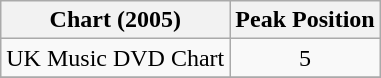<table class="wikitable">
<tr>
<th align="left">Chart (2005)</th>
<th align="left">Peak Position</th>
</tr>
<tr>
<td align="left">UK Music DVD Chart</td>
<td align="center">5</td>
</tr>
<tr>
</tr>
</table>
